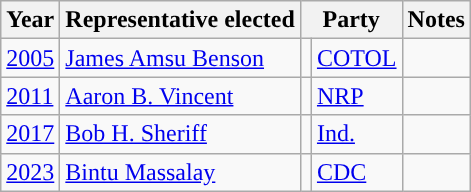<table class="wikitable">
<tr>
<th>Year</th>
<th>Representative elected</th>
<th colspan=2>Party</th>
<th>Notes</th>
</tr>
<tr>
<td><a href='#'>2005</a></td>
<td><a href='#'>James Amsu Benson</a></td>
<td></td>
<td><a href='#'>COTOL</a></td>
<td></td>
</tr>
<tr>
<td><a href='#'>2011</a></td>
<td><a href='#'>Aaron B. Vincent</a></td>
<td></td>
<td><a href='#'>NRP</a></td>
<td></td>
</tr>
<tr>
<td><a href='#'>2017</a></td>
<td><a href='#'>Bob H. Sheriff</a></td>
<td></td>
<td><a href='#'>Ind.</a></td>
<td></td>
</tr>
<tr>
<td><a href='#'>2023</a></td>
<td><a href='#'>Bintu Massalay</a></td>
<td></td>
<td><a href='#'>CDC</a></td>
<td></td>
</tr>
</table>
